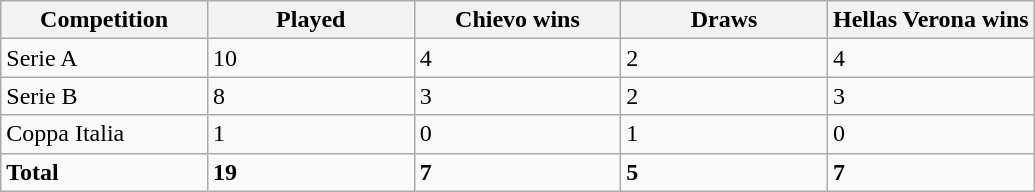<table class="wikitable">
<tr>
<th width=20%>Competition</th>
<th width=20%>Played</th>
<th width=20%>Chievo wins</th>
<th width=20%>Draws</th>
<th width=20%>Hellas Verona wins</th>
</tr>
<tr>
<td>Serie A</td>
<td>10</td>
<td>4</td>
<td>2</td>
<td>4</td>
</tr>
<tr>
<td>Serie B</td>
<td>8</td>
<td>3</td>
<td>2</td>
<td>3</td>
</tr>
<tr>
<td>Coppa Italia</td>
<td>1</td>
<td>0</td>
<td>1</td>
<td>0</td>
</tr>
<tr>
<td><strong>Total</strong></td>
<td><strong>19</strong></td>
<td><strong>7</strong></td>
<td><strong>5</strong></td>
<td><strong>7</strong></td>
</tr>
</table>
